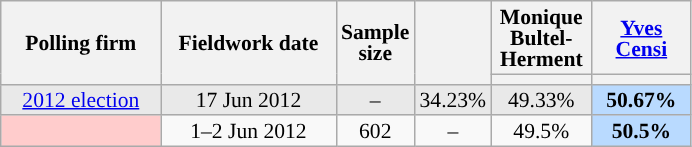<table class="wikitable sortable" style="text-align:center;font-size:90%;line-height:14px;">
<tr style="height:40px;">
<th style="width:100px;" rowspan="2">Polling firm</th>
<th style="width:110px;" rowspan="2">Fieldwork date</th>
<th style="width:35px;" rowspan="2">Sample<br>size</th>
<th style="width:30px;" rowspan="2"></th>
<th class="unsortable" style="width:60px;">Monique Bultel-Herment<br></th>
<th class="unsortable" style="width:60px;"><a href='#'>Yves Censi</a><br></th>
</tr>
<tr>
<th style="background:"></th>
<th style="background:"></th>
</tr>
<tr style="background:#E9E9E9;">
<td><a href='#'>2012 election</a></td>
<td data-sort-value="2012-06-17">17 Jun 2012</td>
<td>–</td>
<td>34.23%</td>
<td>49.33%</td>
<td style="background:#B9DAFF;"><strong>50.67%</strong></td>
</tr>
<tr>
<td style="background:#FFCCCC;"></td>
<td data-sort-value="2012-06-02">1–2 Jun 2012</td>
<td>602</td>
<td>–</td>
<td>49.5%</td>
<td style="background:#B9DAFF;"><strong>50.5%</strong></td>
</tr>
</table>
